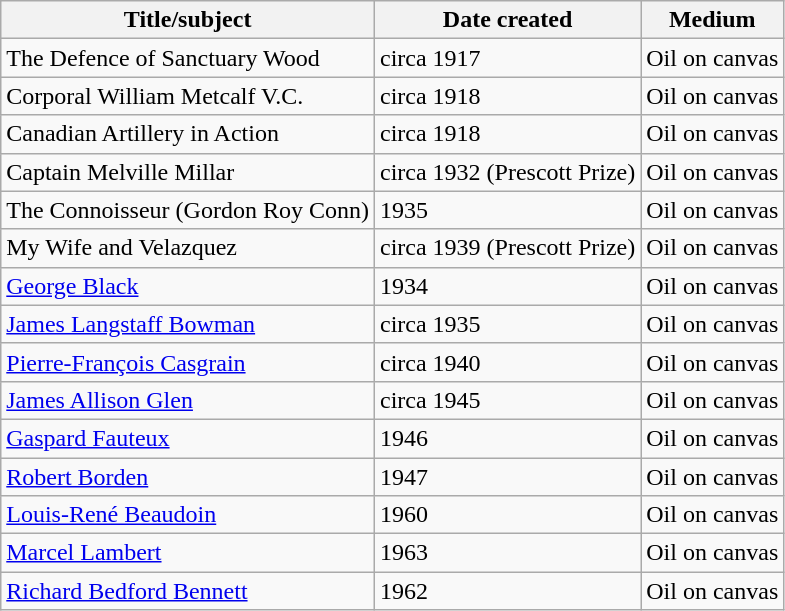<table class="wikitable">
<tr>
<th>Title/subject</th>
<th>Date created</th>
<th>Medium</th>
</tr>
<tr>
<td>The Defence of Sanctuary Wood</td>
<td>circa 1917</td>
<td>Oil on canvas</td>
</tr>
<tr>
<td>Corporal William Metcalf V.C.</td>
<td>circa 1918</td>
<td>Oil on canvas</td>
</tr>
<tr>
<td>Canadian Artillery in Action</td>
<td>circa 1918</td>
<td>Oil on canvas</td>
</tr>
<tr>
<td>Captain Melville Millar</td>
<td>circa 1932 (Prescott Prize)</td>
<td>Oil on canvas</td>
</tr>
<tr>
<td>The Connoisseur (Gordon Roy Conn)</td>
<td>1935</td>
<td>Oil on canvas</td>
</tr>
<tr>
<td>My Wife and Velazquez</td>
<td>circa 1939 (Prescott Prize)</td>
<td>Oil on canvas</td>
</tr>
<tr>
<td><a href='#'>George Black</a></td>
<td>1934</td>
<td>Oil on canvas</td>
</tr>
<tr>
<td><a href='#'>James Langstaff Bowman</a></td>
<td>circa 1935</td>
<td>Oil on canvas</td>
</tr>
<tr>
<td><a href='#'>Pierre-François Casgrain</a></td>
<td>circa 1940</td>
<td>Oil on canvas</td>
</tr>
<tr>
<td><a href='#'>James Allison Glen</a></td>
<td>circa 1945</td>
<td>Oil on canvas</td>
</tr>
<tr>
<td><a href='#'>Gaspard Fauteux</a></td>
<td>1946</td>
<td>Oil on canvas</td>
</tr>
<tr>
<td><a href='#'>Robert Borden</a></td>
<td>1947</td>
<td>Oil on canvas</td>
</tr>
<tr>
<td><a href='#'>Louis-René Beaudoin</a></td>
<td>1960</td>
<td>Oil on canvas</td>
</tr>
<tr>
<td><a href='#'>Marcel Lambert</a></td>
<td>1963</td>
<td>Oil on canvas</td>
</tr>
<tr>
<td><a href='#'>Richard Bedford Bennett</a></td>
<td>1962</td>
<td>Oil on canvas</td>
</tr>
</table>
